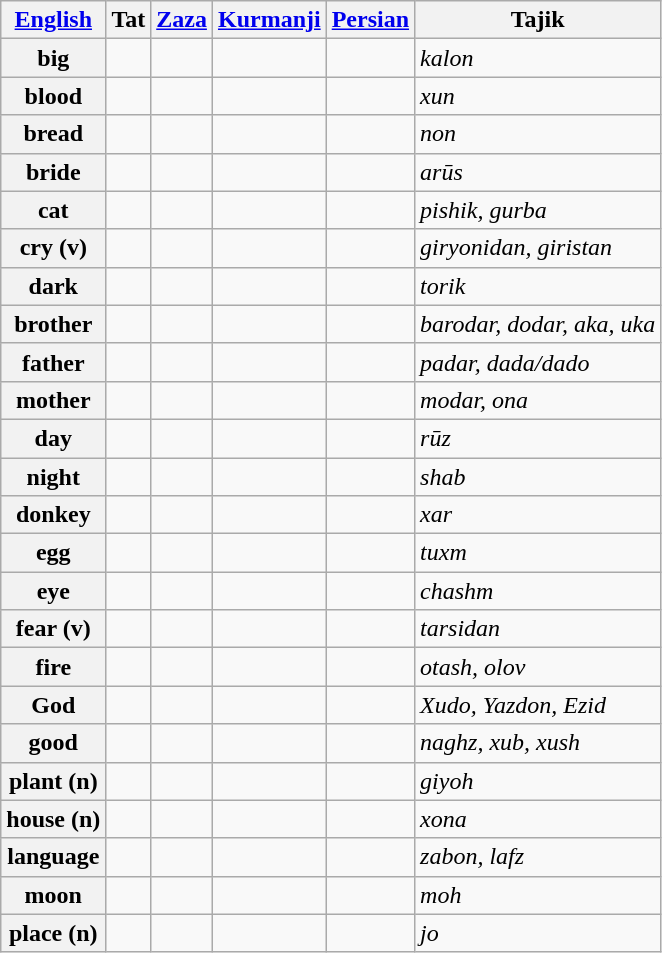<table class="wikitable sortable">
<tr>
<th><a href='#'>English</a></th>
<th>Tat</th>
<th><a href='#'>Zaza</a></th>
<th><a href='#'>Kurmanji</a></th>
<th><a href='#'>Persian</a></th>
<th>Tajik</th>
</tr>
<tr>
<th>big</th>
<td></td>
<td></td>
<td></td>
<td></td>
<td><em>kalon</em></td>
</tr>
<tr>
<th>blood</th>
<td></td>
<td></td>
<td></td>
<td></td>
<td><em>xun</em></td>
</tr>
<tr>
<th>bread</th>
<td></td>
<td></td>
<td></td>
<td></td>
<td><em>non</em></td>
</tr>
<tr>
<th>bride</th>
<td></td>
<td></td>
<td></td>
<td></td>
<td><em>arūs</em></td>
</tr>
<tr>
<th>cat</th>
<td></td>
<td></td>
<td></td>
<td></td>
<td><em>pishik, gurba</em></td>
</tr>
<tr>
<th>cry (v)</th>
<td></td>
<td></td>
<td></td>
<td></td>
<td><em>giryonidan, giristan</em></td>
</tr>
<tr>
<th>dark</th>
<td></td>
<td></td>
<td></td>
<td></td>
<td><em>torik</em></td>
</tr>
<tr>
<th>brother</th>
<td></td>
<td></td>
<td></td>
<td></td>
<td><em>barodar, dodar, aka, uka</em></td>
</tr>
<tr>
<th>father</th>
<td></td>
<td></td>
<td></td>
<td></td>
<td><em>padar, dada/dado</em></td>
</tr>
<tr>
<th>mother</th>
<td></td>
<td></td>
<td></td>
<td></td>
<td><em>modar, ona</em></td>
</tr>
<tr>
<th>day</th>
<td></td>
<td></td>
<td></td>
<td></td>
<td><em>rūz</em></td>
</tr>
<tr>
<th>night</th>
<td></td>
<td></td>
<td></td>
<td></td>
<td><em>shab</em></td>
</tr>
<tr>
<th>donkey</th>
<td></td>
<td></td>
<td></td>
<td></td>
<td><em>xar</em></td>
</tr>
<tr>
<th>egg</th>
<td></td>
<td></td>
<td></td>
<td></td>
<td><em>tuxm</em></td>
</tr>
<tr>
<th>eye</th>
<td></td>
<td></td>
<td></td>
<td></td>
<td><em>chashm</em></td>
</tr>
<tr>
<th>fear (v)</th>
<td></td>
<td></td>
<td></td>
<td></td>
<td><em>tarsidan</em></td>
</tr>
<tr>
<th>fire</th>
<td></td>
<td></td>
<td></td>
<td></td>
<td><em>otash, olov</em></td>
</tr>
<tr>
<th>God</th>
<td></td>
<td></td>
<td></td>
<td></td>
<td><em>Xudo, Yazdon, Ezid</em></td>
</tr>
<tr>
<th>good</th>
<td></td>
<td></td>
<td></td>
<td></td>
<td><em>naghz, xub, xush</em></td>
</tr>
<tr>
<th>plant (n)</th>
<td></td>
<td></td>
<td></td>
<td></td>
<td><em>giyoh</em></td>
</tr>
<tr>
<th>house (n)</th>
<td></td>
<td></td>
<td></td>
<td></td>
<td><em>xona</em></td>
</tr>
<tr>
<th>language</th>
<td></td>
<td></td>
<td></td>
<td></td>
<td><em>zabon, lafz</em></td>
</tr>
<tr>
<th>moon</th>
<td></td>
<td></td>
<td></td>
<td></td>
<td><em>moh</em></td>
</tr>
<tr>
<th>place (n)</th>
<td></td>
<td></td>
<td></td>
<td></td>
<td><em>jo</em></td>
</tr>
</table>
